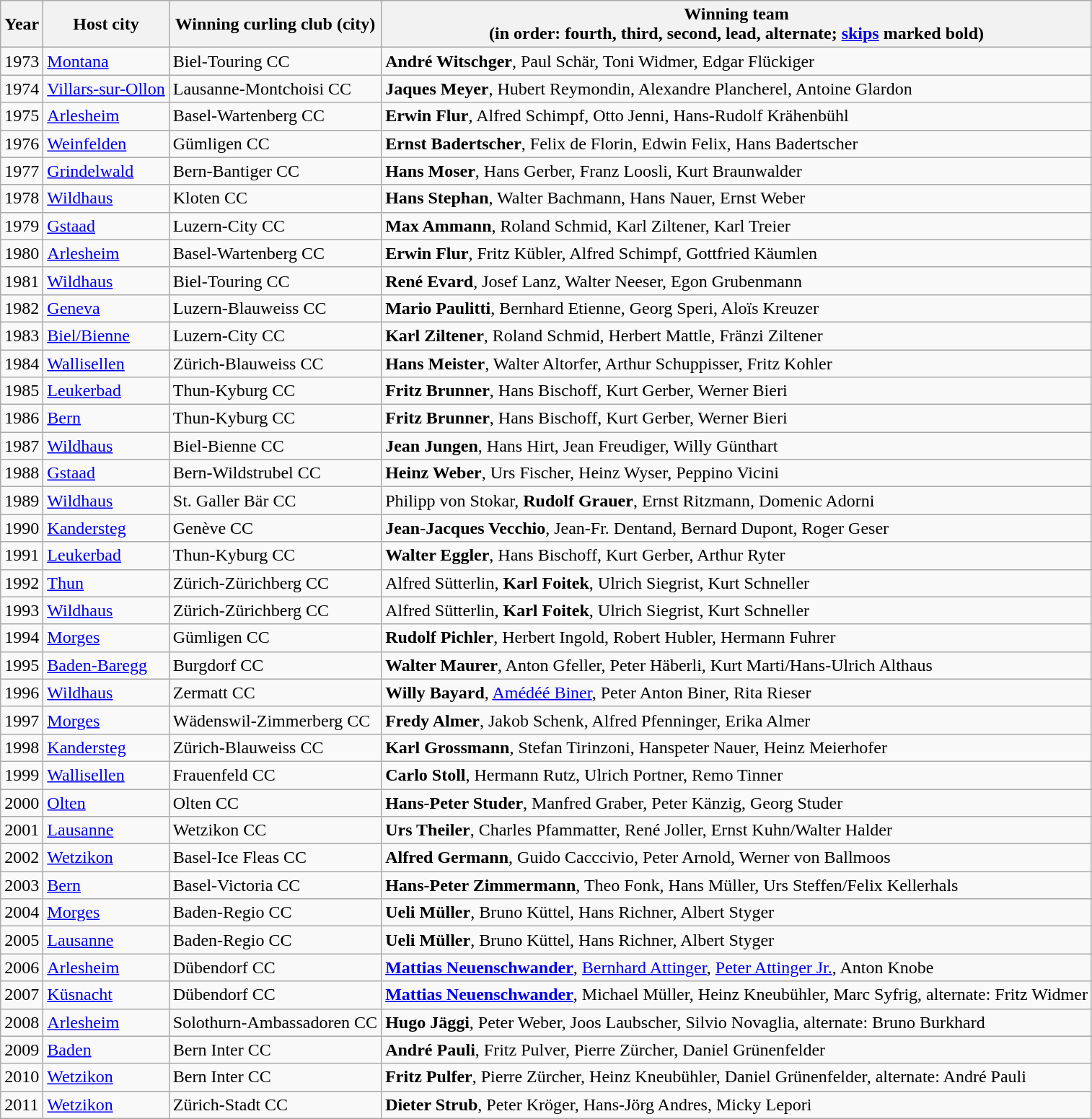<table class="wikitable" border="1">
<tr>
<th scope="col">Year</th>
<th scope="col">Host city</th>
<th scope="col">Winning curling club (city)</th>
<th scope="col">Winning team<br>(in order: fourth, third, second, lead, alternate; <a href='#'>skips</a> marked bold)</th>
</tr>
<tr>
<td>1973</td>
<td><a href='#'>Montana</a></td>
<td>Biel-Touring CC</td>
<td><strong>André Witschger</strong>, Paul Schär, Toni Widmer, Edgar Flückiger</td>
</tr>
<tr>
<td>1974</td>
<td><a href='#'>Villars-sur-Ollon</a></td>
<td>Lausanne-Montchoisi CC</td>
<td><strong>Jaques Meyer</strong>, Hubert Reymondin, Alexandre Plancherel, Antoine Glardon</td>
</tr>
<tr>
<td>1975</td>
<td><a href='#'>Arlesheim</a></td>
<td>Basel-Wartenberg CC</td>
<td><strong>Erwin Flur</strong>, Alfred Schimpf, Otto Jenni, Hans-Rudolf Krähenbühl</td>
</tr>
<tr>
<td>1976</td>
<td><a href='#'>Weinfelden</a></td>
<td>Gümligen CC</td>
<td><strong>Ernst Badertscher</strong>, Felix de Florin, Edwin Felix, Hans Badertscher</td>
</tr>
<tr>
<td>1977</td>
<td><a href='#'>Grindelwald</a></td>
<td>Bern-Bantiger CC</td>
<td><strong>Hans Moser</strong>, Hans Gerber, Franz Loosli, Kurt Braunwalder</td>
</tr>
<tr>
<td>1978</td>
<td><a href='#'>Wildhaus</a></td>
<td>Kloten CC</td>
<td><strong>Hans Stephan</strong>, Walter Bachmann, Hans Nauer, Ernst Weber</td>
</tr>
<tr>
<td>1979</td>
<td><a href='#'>Gstaad</a></td>
<td>Luzern-City CC</td>
<td><strong>Max Ammann</strong>, Roland Schmid, Karl Ziltener, Karl Treier</td>
</tr>
<tr>
<td>1980</td>
<td><a href='#'>Arlesheim</a></td>
<td>Basel-Wartenberg CC</td>
<td><strong>Erwin Flur</strong>, Fritz Kübler, Alfred Schimpf, Gottfried Käumlen</td>
</tr>
<tr>
<td>1981</td>
<td><a href='#'>Wildhaus</a></td>
<td>Biel-Touring CC</td>
<td><strong>René Evard</strong>, Josef Lanz, Walter Neeser, Egon Grubenmann</td>
</tr>
<tr>
<td>1982</td>
<td><a href='#'>Geneva</a></td>
<td>Luzern-Blauweiss CC</td>
<td><strong>Mario Paulitti</strong>, Bernhard Etienne, Georg Speri, Aloïs Kreuzer</td>
</tr>
<tr>
<td>1983</td>
<td><a href='#'>Biel/Bienne</a></td>
<td>Luzern-City CC</td>
<td><strong>Karl Ziltener</strong>, Roland Schmid, Herbert Mattle, Fränzi Ziltener</td>
</tr>
<tr>
<td>1984</td>
<td><a href='#'>Wallisellen</a></td>
<td>Zürich-Blauweiss CC</td>
<td><strong>Hans Meister</strong>, Walter Altorfer, Arthur Schuppisser, Fritz Kohler</td>
</tr>
<tr>
<td>1985</td>
<td><a href='#'>Leukerbad</a></td>
<td>Thun-Kyburg CC</td>
<td><strong>Fritz Brunner</strong>, Hans Bischoff, Kurt Gerber, Werner Bieri</td>
</tr>
<tr>
<td>1986</td>
<td><a href='#'>Bern</a></td>
<td>Thun-Kyburg CC</td>
<td><strong>Fritz Brunner</strong>, Hans Bischoff, Kurt Gerber, Werner Bieri</td>
</tr>
<tr>
<td>1987</td>
<td><a href='#'>Wildhaus</a></td>
<td>Biel-Bienne CC</td>
<td><strong>Jean Jungen</strong>, Hans Hirt, Jean Freudiger, Willy Günthart</td>
</tr>
<tr>
<td>1988</td>
<td><a href='#'>Gstaad</a></td>
<td>Bern-Wildstrubel CC</td>
<td><strong>Heinz Weber</strong>, Urs Fischer, Heinz Wyser, Peppino Vicini</td>
</tr>
<tr>
<td>1989</td>
<td><a href='#'>Wildhaus</a></td>
<td>St. Galler Bär CC</td>
<td>Philipp von Stokar, <strong>Rudolf Grauer</strong>, Ernst Ritzmann, Domenic Adorni</td>
</tr>
<tr>
<td>1990</td>
<td><a href='#'>Kandersteg</a></td>
<td>Genève CC</td>
<td><strong>Jean-Jacques Vecchio</strong>, Jean-Fr. Dentand, Bernard Dupont, Roger Geser</td>
</tr>
<tr>
<td>1991</td>
<td><a href='#'>Leukerbad</a></td>
<td>Thun-Kyburg CC</td>
<td><strong>Walter Eggler</strong>, Hans Bischoff, Kurt Gerber, Arthur Ryter</td>
</tr>
<tr>
<td>1992</td>
<td><a href='#'>Thun</a></td>
<td>Zürich-Zürichberg CC</td>
<td>Alfred Sütterlin, <strong>Karl Foitek</strong>, Ulrich Siegrist, Kurt Schneller</td>
</tr>
<tr>
<td>1993</td>
<td><a href='#'>Wildhaus</a></td>
<td>Zürich-Zürichberg CC</td>
<td>Alfred Sütterlin, <strong>Karl Foitek</strong>, Ulrich Siegrist, Kurt Schneller</td>
</tr>
<tr>
<td>1994</td>
<td><a href='#'>Morges</a></td>
<td>Gümligen CC</td>
<td><strong>Rudolf Pichler</strong>, Herbert Ingold, Robert Hubler, Hermann Fuhrer</td>
</tr>
<tr>
<td>1995</td>
<td><a href='#'>Baden-Baregg</a></td>
<td>Burgdorf CC</td>
<td><strong>Walter Maurer</strong>, Anton Gfeller, Peter Häberli, Kurt Marti/Hans-Ulrich Althaus</td>
</tr>
<tr>
<td>1996</td>
<td><a href='#'>Wildhaus</a></td>
<td>Zermatt CC</td>
<td><strong>Willy Bayard</strong>, <a href='#'>Amédéé Biner</a>, Peter Anton Biner, Rita Rieser</td>
</tr>
<tr>
<td>1997</td>
<td><a href='#'>Morges</a></td>
<td>Wädenswil-Zimmerberg CC</td>
<td><strong>Fredy Almer</strong>, Jakob Schenk, Alfred Pfenninger, Erika Almer</td>
</tr>
<tr>
<td>1998</td>
<td><a href='#'>Kandersteg</a></td>
<td>Zürich-Blauweiss CC</td>
<td><strong>Karl Grossmann</strong>, Stefan Tirinzoni, Hanspeter Nauer, Heinz Meierhofer</td>
</tr>
<tr>
<td>1999</td>
<td><a href='#'>Wallisellen</a></td>
<td>Frauenfeld CC</td>
<td><strong>Carlo Stoll</strong>, Hermann Rutz, Ulrich Portner, Remo Tinner</td>
</tr>
<tr>
<td>2000</td>
<td><a href='#'>Olten</a></td>
<td>Olten CC</td>
<td><strong>Hans-Peter Studer</strong>, Manfred Graber, Peter Känzig, Georg Studer</td>
</tr>
<tr>
<td>2001</td>
<td><a href='#'>Lausanne</a></td>
<td>Wetzikon CC</td>
<td><strong>Urs Theiler</strong>, Charles Pfammatter, René Joller, Ernst Kuhn/Walter Halder</td>
</tr>
<tr>
<td>2002</td>
<td><a href='#'>Wetzikon</a></td>
<td>Basel-Ice Fleas CC</td>
<td><strong>Alfred Germann</strong>, Guido Cacccivio, Peter Arnold, Werner von Ballmoos</td>
</tr>
<tr>
<td>2003</td>
<td><a href='#'>Bern</a></td>
<td>Basel-Victoria CC</td>
<td><strong>Hans-Peter Zimmermann</strong>, Theo Fonk, Hans Müller, Urs Steffen/Felix Kellerhals</td>
</tr>
<tr>
<td>2004</td>
<td><a href='#'>Morges</a></td>
<td>Baden-Regio CC</td>
<td><strong>Ueli Müller</strong>, Bruno Küttel, Hans Richner, Albert Styger</td>
</tr>
<tr>
<td>2005</td>
<td><a href='#'>Lausanne</a></td>
<td>Baden-Regio CC</td>
<td><strong>Ueli Müller</strong>, Bruno Küttel, Hans Richner, Albert Styger</td>
</tr>
<tr>
<td>2006</td>
<td><a href='#'>Arlesheim</a></td>
<td>Dübendorf CC</td>
<td><strong><a href='#'>Mattias Neuenschwander</a></strong>, <a href='#'>Bernhard Attinger</a>, <a href='#'>Peter Attinger Jr.</a>, Anton Knobe</td>
</tr>
<tr>
<td>2007</td>
<td><a href='#'>Küsnacht</a></td>
<td>Dübendorf CC</td>
<td><strong><a href='#'>Mattias Neuenschwander</a></strong>, Michael Müller, Heinz Kneubühler, Marc Syfrig, alternate: Fritz Widmer</td>
</tr>
<tr>
<td>2008</td>
<td><a href='#'>Arlesheim</a></td>
<td>Solothurn-Ambassadoren CC</td>
<td><strong>Hugo Jäggi</strong>, Peter Weber, Joos Laubscher, Silvio Novaglia, alternate: Bruno Burkhard</td>
</tr>
<tr>
<td>2009</td>
<td><a href='#'>Baden</a></td>
<td>Bern Inter CC</td>
<td><strong>André Pauli</strong>, Fritz Pulver, Pierre Zürcher, Daniel Grünenfelder</td>
</tr>
<tr>
<td>2010</td>
<td><a href='#'>Wetzikon</a></td>
<td>Bern Inter CC</td>
<td><strong>Fritz Pulfer</strong>, Pierre Zürcher, Heinz Kneubühler, Daniel Grünenfelder, alternate: André Pauli</td>
</tr>
<tr>
<td>2011</td>
<td><a href='#'>Wetzikon</a></td>
<td>Zürich-Stadt CC</td>
<td><strong>Dieter Strub</strong>, Peter Kröger, Hans-Jörg Andres, Micky Lepori</td>
</tr>
</table>
